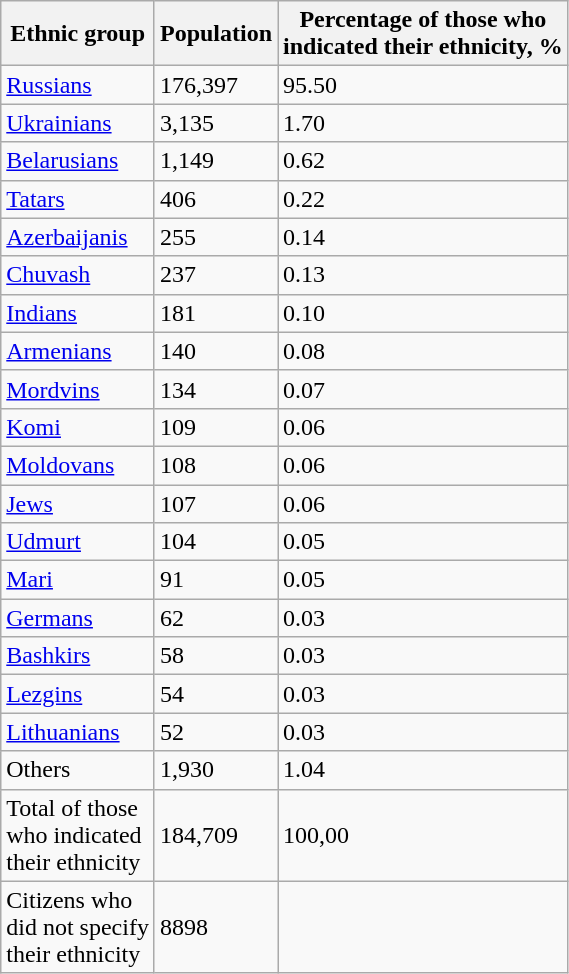<table class="wikitable">
<tr>
<th>Ethnic group</th>
<th>Population</th>
<th>Percentage of those who<br>indicated their ethnicity, %</th>
</tr>
<tr>
<td><a href='#'>Russians</a></td>
<td>176,397</td>
<td>95.50</td>
</tr>
<tr>
<td><a href='#'>Ukrainians</a></td>
<td>3,135</td>
<td>1.70</td>
</tr>
<tr>
<td><a href='#'>Belarusians</a></td>
<td>1,149</td>
<td>0.62</td>
</tr>
<tr>
<td><a href='#'>Tatars</a></td>
<td>406</td>
<td>0.22</td>
</tr>
<tr>
<td><a href='#'>Azerbaijanis</a></td>
<td>255</td>
<td>0.14</td>
</tr>
<tr>
<td><a href='#'>Chuvash</a></td>
<td>237</td>
<td>0.13</td>
</tr>
<tr>
<td><a href='#'>Indians</a></td>
<td>181</td>
<td>0.10</td>
</tr>
<tr>
<td><a href='#'>Armenians</a></td>
<td>140</td>
<td>0.08</td>
</tr>
<tr>
<td><a href='#'>Mordvins</a></td>
<td>134</td>
<td>0.07</td>
</tr>
<tr>
<td><a href='#'>Komi</a></td>
<td>109</td>
<td>0.06</td>
</tr>
<tr>
<td><a href='#'>Moldovans</a></td>
<td>108</td>
<td>0.06</td>
</tr>
<tr>
<td><a href='#'>Jews</a></td>
<td>107</td>
<td>0.06</td>
</tr>
<tr>
<td><a href='#'>Udmurt</a></td>
<td>104</td>
<td>0.05</td>
</tr>
<tr>
<td><a href='#'>Mari</a></td>
<td>91</td>
<td>0.05</td>
</tr>
<tr>
<td><a href='#'>Germans</a></td>
<td>62</td>
<td>0.03</td>
</tr>
<tr>
<td><a href='#'>Bashkirs</a></td>
<td>58</td>
<td>0.03</td>
</tr>
<tr>
<td><a href='#'>Lezgins</a></td>
<td>54</td>
<td>0.03</td>
</tr>
<tr>
<td><a href='#'>Lithuanians</a></td>
<td>52</td>
<td>0.03</td>
</tr>
<tr>
<td>Others</td>
<td>1,930</td>
<td>1.04</td>
</tr>
<tr>
<td>Total of those<br>who indicated<br>their ethnicity</td>
<td>184,709</td>
<td>100,00</td>
</tr>
<tr>
<td>Citizens who<br>did not specify<br>their ethnicity</td>
<td>8898</td>
<td></td>
</tr>
</table>
